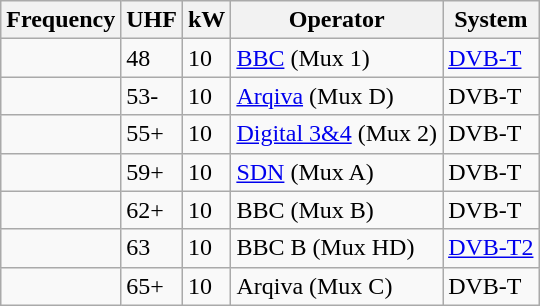<table class="wikitable sortable">
<tr>
<th>Frequency</th>
<th>UHF</th>
<th>kW</th>
<th>Operator</th>
<th>System</th>
</tr>
<tr>
<td></td>
<td>48</td>
<td>10</td>
<td><a href='#'>BBC</a> (Mux 1)</td>
<td><a href='#'>DVB-T</a></td>
</tr>
<tr>
<td></td>
<td>53-</td>
<td>10</td>
<td><a href='#'>Arqiva</a> (Mux D)</td>
<td>DVB-T</td>
</tr>
<tr>
<td></td>
<td>55+</td>
<td>10</td>
<td><a href='#'>Digital 3&4</a> (Mux 2)</td>
<td>DVB-T</td>
</tr>
<tr>
<td></td>
<td>59+</td>
<td>10</td>
<td><a href='#'>SDN</a> (Mux A)</td>
<td>DVB-T</td>
</tr>
<tr>
<td></td>
<td>62+</td>
<td>10</td>
<td>BBC (Mux B)</td>
<td>DVB-T</td>
</tr>
<tr>
<td></td>
<td>63</td>
<td>10</td>
<td>BBC B (Mux HD)</td>
<td><a href='#'>DVB-T2</a></td>
</tr>
<tr>
<td></td>
<td>65+</td>
<td>10</td>
<td>Arqiva (Mux C)</td>
<td>DVB-T</td>
</tr>
</table>
